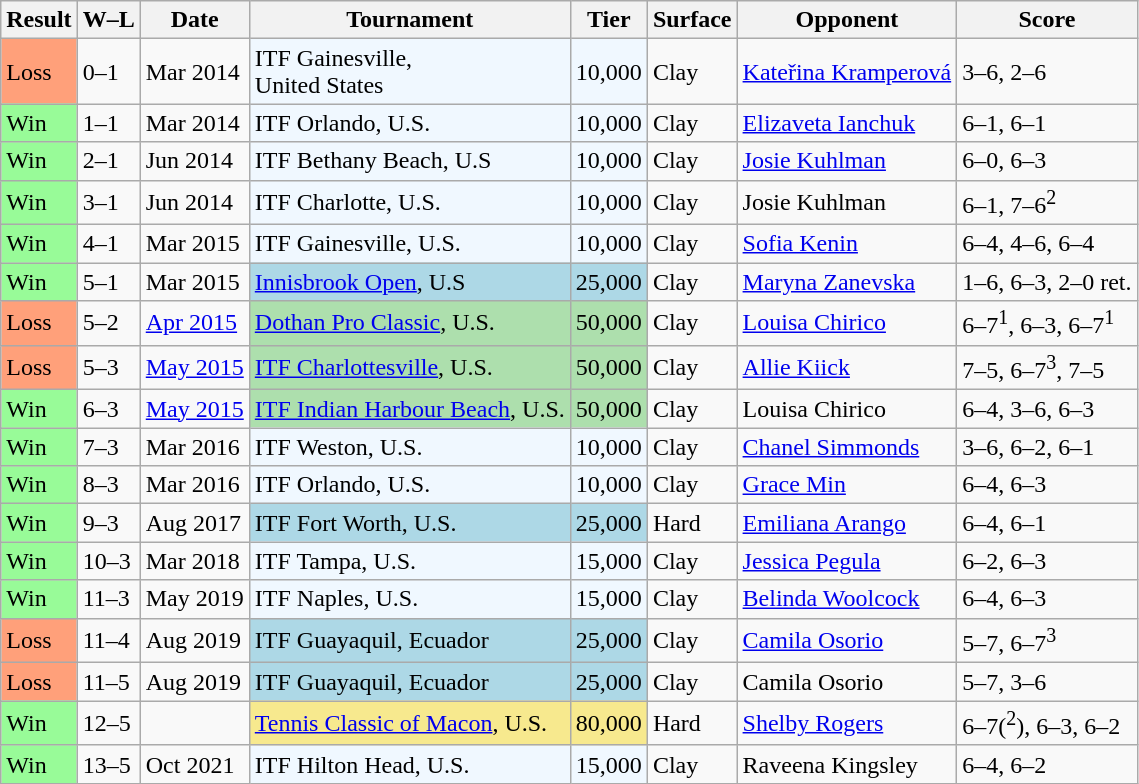<table class="sortable wikitable">
<tr>
<th>Result</th>
<th class="unsortable">W–L</th>
<th>Date</th>
<th>Tournament</th>
<th>Tier</th>
<th>Surface</th>
<th>Opponent</th>
<th class="unsortable">Score</th>
</tr>
<tr>
<td style="background:#ffa07a;">Loss</td>
<td>0–1</td>
<td>Mar 2014</td>
<td style="background:#f0f8ff;">ITF Gainesville, <br>United States</td>
<td style="background:#f0f8ff;">10,000</td>
<td>Clay</td>
<td> <a href='#'>Kateřina Kramperová</a></td>
<td>3–6, 2–6</td>
</tr>
<tr>
<td style="background:#98fb98;">Win</td>
<td>1–1</td>
<td>Mar 2014</td>
<td style="background:#f0f8ff;">ITF Orlando, U.S.</td>
<td style="background:#f0f8ff;">10,000</td>
<td>Clay</td>
<td> <a href='#'>Elizaveta Ianchuk</a></td>
<td>6–1, 6–1</td>
</tr>
<tr>
<td style="background:#98fb98;">Win</td>
<td>2–1</td>
<td>Jun 2014</td>
<td style="background:#f0f8ff;">ITF Bethany Beach, U.S</td>
<td style="background:#f0f8ff;">10,000</td>
<td>Clay</td>
<td> <a href='#'>Josie Kuhlman</a></td>
<td>6–0, 6–3</td>
</tr>
<tr>
<td style="background:#98fb98;">Win</td>
<td>3–1</td>
<td>Jun 2014</td>
<td style="background:#f0f8ff;">ITF Charlotte, U.S.</td>
<td style="background:#f0f8ff;">10,000</td>
<td>Clay</td>
<td> Josie Kuhlman</td>
<td>6–1, 7–6<sup>2</sup></td>
</tr>
<tr>
<td style="background:#98fb98;">Win</td>
<td>4–1</td>
<td>Mar 2015</td>
<td style="background:#f0f8ff;">ITF Gainesville, U.S.</td>
<td style="background:#f0f8ff;">10,000</td>
<td>Clay</td>
<td> <a href='#'>Sofia Kenin</a></td>
<td>6–4, 4–6, 6–4</td>
</tr>
<tr>
<td style="background:#98fb98;">Win</td>
<td>5–1</td>
<td>Mar 2015</td>
<td style="background:lightblue;"><a href='#'>Innisbrook Open</a>, U.S</td>
<td style="background:lightblue;">25,000</td>
<td>Clay</td>
<td> <a href='#'>Maryna Zanevska</a></td>
<td>1–6, 6–3, 2–0 ret.</td>
</tr>
<tr>
<td style="background:#ffa07a;">Loss</td>
<td>5–2</td>
<td><a href='#'>Apr 2015</a></td>
<td style="background:#addfad;"><a href='#'>Dothan Pro Classic</a>, U.S.</td>
<td style="background:#addfad;">50,000</td>
<td>Clay</td>
<td> <a href='#'>Louisa Chirico</a></td>
<td>6–7<sup>1</sup>, 6–3, 6–7<sup>1</sup></td>
</tr>
<tr>
<td style="background:#ffa07a;">Loss</td>
<td>5–3</td>
<td><a href='#'>May 2015</a></td>
<td style="background:#addfad;"><a href='#'>ITF Charlottesville</a>, U.S.</td>
<td style="background:#addfad;">50,000</td>
<td>Clay</td>
<td> <a href='#'>Allie Kiick</a></td>
<td>7–5, 6–7<sup>3</sup>, 7–5</td>
</tr>
<tr>
<td style="background:#98fb98;">Win</td>
<td>6–3</td>
<td><a href='#'>May 2015</a></td>
<td style="background:#addfad;"><a href='#'>ITF Indian Harbour Beach</a>, U.S.</td>
<td style="background:#addfad;">50,000</td>
<td>Clay</td>
<td> Louisa Chirico</td>
<td>6–4, 3–6, 6–3</td>
</tr>
<tr>
<td style="background:#98fb98;">Win</td>
<td>7–3</td>
<td>Mar 2016</td>
<td style="background:#f0f8ff;">ITF Weston, U.S.</td>
<td style="background:#f0f8ff;">10,000</td>
<td>Clay</td>
<td> <a href='#'>Chanel Simmonds</a></td>
<td>3–6, 6–2, 6–1</td>
</tr>
<tr>
<td style="background:#98fb98;">Win</td>
<td>8–3</td>
<td>Mar 2016</td>
<td style="background:#f0f8ff;">ITF Orlando, U.S.</td>
<td style="background:#f0f8ff;">10,000</td>
<td>Clay</td>
<td> <a href='#'>Grace Min</a></td>
<td>6–4, 6–3</td>
</tr>
<tr>
<td style="background:#98fb98;">Win</td>
<td>9–3</td>
<td>Aug 2017</td>
<td style="background:lightblue;">ITF Fort Worth, U.S.</td>
<td style="background:lightblue;">25,000</td>
<td>Hard</td>
<td> <a href='#'>Emiliana Arango</a></td>
<td>6–4, 6–1</td>
</tr>
<tr>
<td style="background:#98fb98;">Win</td>
<td>10–3</td>
<td>Mar 2018</td>
<td style="background:#f0f8ff;">ITF Tampa, U.S.</td>
<td style="background:#f0f8ff;">15,000</td>
<td>Clay</td>
<td> <a href='#'>Jessica Pegula</a></td>
<td>6–2, 6–3</td>
</tr>
<tr>
<td style="background:#98fb98;">Win</td>
<td>11–3</td>
<td>May 2019</td>
<td style="background:#f0f8ff;">ITF Naples, U.S.</td>
<td style="background:#f0f8ff;">15,000</td>
<td>Clay</td>
<td> <a href='#'>Belinda Woolcock</a></td>
<td>6–4, 6–3</td>
</tr>
<tr>
<td style="background:#ffa07a;">Loss</td>
<td>11–4</td>
<td>Aug 2019</td>
<td style="background:lightblue;">ITF Guayaquil, Ecuador</td>
<td style="background:lightblue;">25,000</td>
<td>Clay</td>
<td> <a href='#'>Camila Osorio</a></td>
<td>5–7, 6–7<sup>3</sup></td>
</tr>
<tr>
<td style="background:#ffa07a;">Loss</td>
<td>11–5</td>
<td>Aug 2019</td>
<td style="background:lightblue;">ITF Guayaquil, Ecuador</td>
<td style="background:lightblue;">25,000</td>
<td>Clay</td>
<td> Camila Osorio</td>
<td>5–7, 3–6</td>
</tr>
<tr>
<td style="background:#98fb98;">Win</td>
<td>12–5</td>
<td><a href='#'></a></td>
<td style="background:#f7e98e;"><a href='#'>Tennis Classic of Macon</a>, U.S.</td>
<td style="background:#f7e98e;">80,000</td>
<td>Hard</td>
<td> <a href='#'>Shelby Rogers</a></td>
<td>6–7(<sup>2</sup>), 6–3, 6–2</td>
</tr>
<tr>
<td style="background:#98fb98;">Win</td>
<td>13–5</td>
<td>Oct 2021</td>
<td style="background:#f0f8ff;">ITF Hilton Head, U.S.</td>
<td style="background:#f0f8ff;">15,000</td>
<td>Clay</td>
<td> Raveena Kingsley</td>
<td>6–4, 6–2</td>
</tr>
</table>
